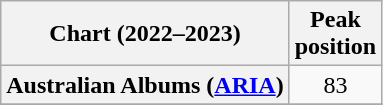<table class="wikitable sortable plainrowheaders" style="text-align:center">
<tr>
<th scope="col">Chart (2022–2023)</th>
<th scope="col">Peak<br>position</th>
</tr>
<tr>
<th scope="row">Australian Albums (<a href='#'>ARIA</a>)</th>
<td>83</td>
</tr>
<tr>
</tr>
<tr>
</tr>
</table>
